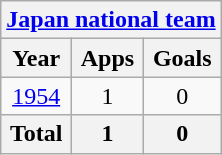<table class="wikitable" style="text-align:center">
<tr>
<th colspan=3><a href='#'>Japan national team</a></th>
</tr>
<tr>
<th>Year</th>
<th>Apps</th>
<th>Goals</th>
</tr>
<tr>
<td><a href='#'>1954</a></td>
<td>1</td>
<td>0</td>
</tr>
<tr>
<th>Total</th>
<th>1</th>
<th>0</th>
</tr>
</table>
